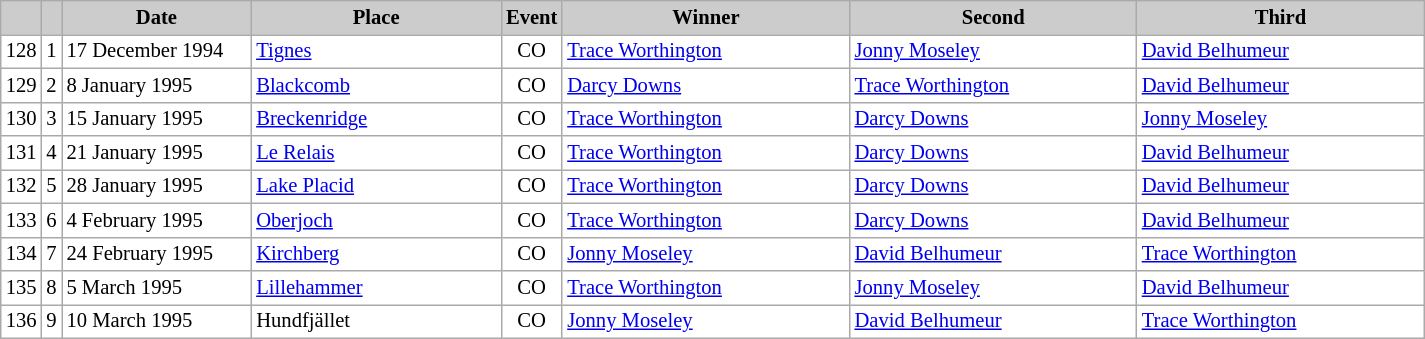<table class="wikitable plainrowheaders" style="background:#fff; font-size:86%; line-height:16px; border:grey solid 1px; border-collapse:collapse;">
<tr style="background:#ccc; text-align:center;">
<th scope="col" style="background:#ccc; width=20 px;"></th>
<th scope="col" style="background:#ccc; width=30 px;"></th>
<th scope="col" style="background:#ccc; width:120px;">Date</th>
<th scope="col" style="background:#ccc; width:160px;">Place</th>
<th scope="col" style="background:#ccc; width:15px;">Event</th>
<th scope="col" style="background:#ccc; width:185px;">Winner</th>
<th scope="col" style="background:#ccc; width:185px;">Second</th>
<th scope="col" style="background:#ccc; width:185px;">Third</th>
</tr>
<tr>
<td align=center>128</td>
<td align=center>1</td>
<td>17 December 1994</td>
<td> <a href='#'>Tignes</a></td>
<td align=center>CO</td>
<td> <a href='#'>Trace Worthington</a></td>
<td> <a href='#'>Jonny Moseley</a></td>
<td> <a href='#'>David Belhumeur</a></td>
</tr>
<tr>
<td align=center>129</td>
<td align=center>2</td>
<td>8 January 1995</td>
<td> <a href='#'>Blackcomb</a></td>
<td align=center>CO</td>
<td> <a href='#'>Darcy Downs</a></td>
<td> <a href='#'>Trace Worthington</a></td>
<td> <a href='#'>David Belhumeur</a></td>
</tr>
<tr>
<td align=center>130</td>
<td align=center>3</td>
<td>15 January 1995</td>
<td> <a href='#'>Breckenridge</a></td>
<td align=center>CO</td>
<td> <a href='#'>Trace Worthington</a></td>
<td> <a href='#'>Darcy Downs</a></td>
<td> <a href='#'>Jonny Moseley</a></td>
</tr>
<tr>
<td align=center>131</td>
<td align=center>4</td>
<td>21 January 1995</td>
<td> <a href='#'>Le Relais</a></td>
<td align=center>CO</td>
<td> <a href='#'>Trace Worthington</a></td>
<td> <a href='#'>Darcy Downs</a></td>
<td> <a href='#'>David Belhumeur</a></td>
</tr>
<tr>
<td align=center>132</td>
<td align=center>5</td>
<td>28 January 1995</td>
<td> <a href='#'>Lake Placid</a></td>
<td align=center>CO</td>
<td> <a href='#'>Trace Worthington</a></td>
<td> <a href='#'>Darcy Downs</a></td>
<td> <a href='#'>David Belhumeur</a></td>
</tr>
<tr>
<td align=center>133</td>
<td align=center>6</td>
<td>4 February 1995</td>
<td> <a href='#'>Oberjoch</a></td>
<td align=center>CO</td>
<td> <a href='#'>Trace Worthington</a></td>
<td> <a href='#'>Darcy Downs</a></td>
<td> <a href='#'>David Belhumeur</a></td>
</tr>
<tr>
<td align=center>134</td>
<td align=center>7</td>
<td>24 February 1995</td>
<td> <a href='#'>Kirchberg</a></td>
<td align=center>CO</td>
<td> <a href='#'>Jonny Moseley</a></td>
<td> <a href='#'>David Belhumeur</a></td>
<td> <a href='#'>Trace Worthington</a></td>
</tr>
<tr>
<td align=center>135</td>
<td align=center>8</td>
<td>5 March 1995</td>
<td> <a href='#'>Lillehammer</a></td>
<td align=center>CO</td>
<td> <a href='#'>Trace Worthington</a></td>
<td> <a href='#'>Jonny Moseley</a></td>
<td> <a href='#'>David Belhumeur</a></td>
</tr>
<tr>
<td align=center>136</td>
<td align=center>9</td>
<td>10 March 1995</td>
<td> Hundfjället</td>
<td align=center>CO</td>
<td> <a href='#'>Jonny Moseley</a></td>
<td> <a href='#'>David Belhumeur</a></td>
<td> <a href='#'>Trace Worthington</a></td>
</tr>
</table>
